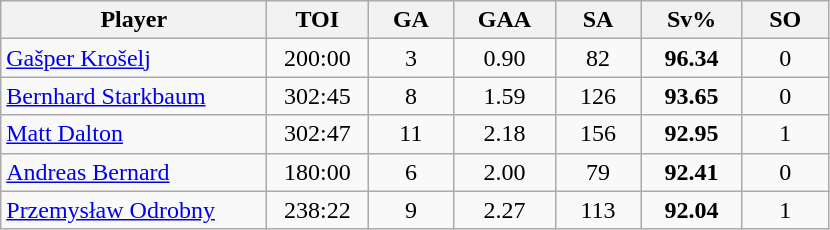<table class="wikitable sortable" style="text-align:center;">
<tr>
<th style="width:170px;">Player</th>
<th style="width:60px;">TOI</th>
<th style="width:50px;">GA</th>
<th style="width:60px;">GAA</th>
<th style="width:50px;">SA</th>
<th style="width:60px;">Sv%</th>
<th style="width:50px;">SO</th>
</tr>
<tr>
<td style="text-align:left;"> <a href='#'>Gašper Krošelj</a></td>
<td>200:00</td>
<td>3</td>
<td>0.90</td>
<td>82</td>
<td><strong>96.34</strong></td>
<td>0</td>
</tr>
<tr>
<td style="text-align:left;"> <a href='#'>Bernhard Starkbaum</a></td>
<td>302:45</td>
<td>8</td>
<td>1.59</td>
<td>126</td>
<td><strong>93.65</strong></td>
<td>0</td>
</tr>
<tr>
<td style="text-align:left;"> <a href='#'>Matt Dalton</a></td>
<td>302:47</td>
<td>11</td>
<td>2.18</td>
<td>156</td>
<td><strong>92.95</strong></td>
<td>1</td>
</tr>
<tr>
<td style="text-align:left;"> <a href='#'>Andreas Bernard</a></td>
<td>180:00</td>
<td>6</td>
<td>2.00</td>
<td>79</td>
<td><strong>92.41</strong></td>
<td>0</td>
</tr>
<tr>
<td style="text-align:left;"> <a href='#'>Przemysław Odrobny</a></td>
<td>238:22</td>
<td>9</td>
<td>2.27</td>
<td>113</td>
<td><strong>92.04</strong></td>
<td>1</td>
</tr>
</table>
